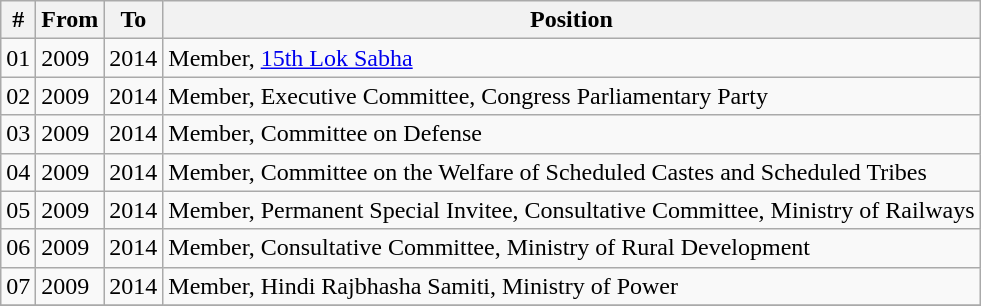<table class="wikitable sortable">
<tr>
<th>#</th>
<th>From</th>
<th>To</th>
<th>Position</th>
</tr>
<tr>
<td>01</td>
<td>2009</td>
<td>2014</td>
<td>Member, <a href='#'>15th Lok Sabha</a></td>
</tr>
<tr>
<td>02</td>
<td>2009</td>
<td>2014</td>
<td>Member, Executive Committee, Congress Parliamentary Party</td>
</tr>
<tr>
<td>03</td>
<td>2009</td>
<td>2014</td>
<td>Member, Committee on Defense</td>
</tr>
<tr>
<td>04</td>
<td>2009</td>
<td>2014</td>
<td>Member, Committee on the Welfare of Scheduled Castes and Scheduled Tribes</td>
</tr>
<tr>
<td>05</td>
<td>2009</td>
<td>2014</td>
<td>Member, Permanent Special Invitee, Consultative Committee, Ministry of Railways</td>
</tr>
<tr>
<td>06</td>
<td>2009</td>
<td>2014</td>
<td>Member, Consultative Committee, Ministry of Rural Development</td>
</tr>
<tr>
<td>07</td>
<td>2009</td>
<td>2014</td>
<td>Member, Hindi Rajbhasha Samiti, Ministry of Power</td>
</tr>
<tr>
</tr>
</table>
